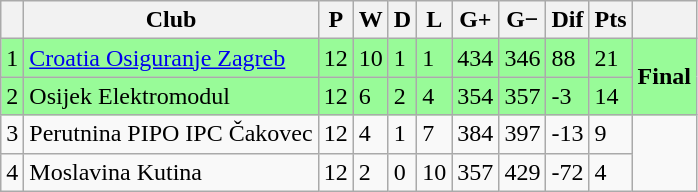<table class="wikitable sortable">
<tr>
<th></th>
<th>Club</th>
<th>P</th>
<th>W</th>
<th>D</th>
<th>L</th>
<th>G+</th>
<th>G−</th>
<th>Dif</th>
<th>Pts</th>
<th></th>
</tr>
<tr style="background:palegreen;">
<td>1</td>
<td><a href='#'>Croatia Osiguranje Zagreb</a></td>
<td>12</td>
<td>10</td>
<td>1</td>
<td>1</td>
<td>434</td>
<td>346</td>
<td>88</td>
<td>21</td>
<td rowspan="2"><strong>Final</strong></td>
</tr>
<tr style="background:palegreen;">
<td>2</td>
<td>Osijek Elektromodul</td>
<td>12</td>
<td>6</td>
<td>2</td>
<td>4</td>
<td>354</td>
<td>357</td>
<td>-3</td>
<td>14</td>
</tr>
<tr>
<td>3</td>
<td>Perutnina PIPO IPC Čakovec</td>
<td>12</td>
<td>4</td>
<td>1</td>
<td>7</td>
<td>384</td>
<td>397</td>
<td>-13</td>
<td>9</td>
<td rowspan="2"></td>
</tr>
<tr>
<td>4</td>
<td>Moslavina Kutina</td>
<td>12</td>
<td>2</td>
<td>0</td>
<td>10</td>
<td>357</td>
<td>429</td>
<td>-72</td>
<td>4</td>
</tr>
</table>
